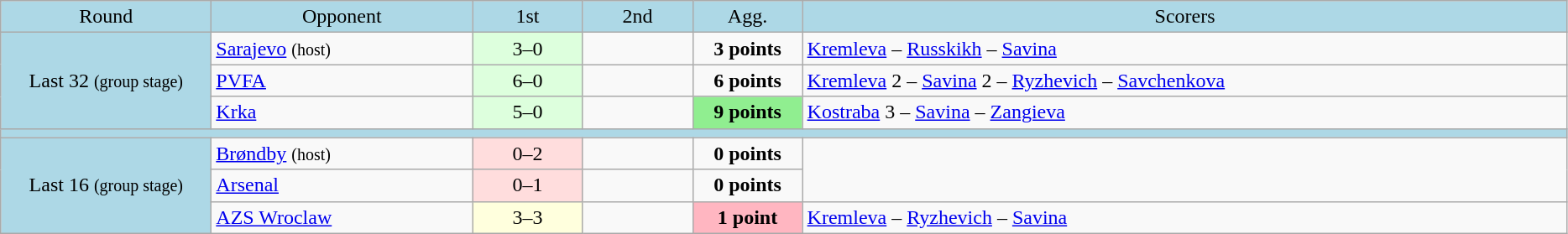<table class="wikitable" style="text-align:center">
<tr bgcolor=lightblue>
<td width=160px>Round</td>
<td width=200px>Opponent</td>
<td width=80px>1st</td>
<td width=80px>2nd</td>
<td width=80px>Agg.</td>
<td width=600px>Scorers</td>
</tr>
<tr>
<td rowspan=3 bgcolor=lightblue>Last 32 <small>(group stage)</small></td>
<td align=left> <a href='#'>Sarajevo</a> <small>(host)</small></td>
<td bgcolor="#ddffdd">3–0</td>
<td></td>
<td><strong>3 points</strong></td>
<td align=left><a href='#'>Kremleva</a> – <a href='#'>Russkikh</a> – <a href='#'>Savina</a></td>
</tr>
<tr>
<td align=left> <a href='#'>PVFA</a></td>
<td bgcolor="#ddffdd">6–0</td>
<td></td>
<td><strong>6 points</strong></td>
<td align=left><a href='#'>Kremleva</a> 2 – <a href='#'>Savina</a> 2 – <a href='#'>Ryzhevich</a> – <a href='#'>Savchenkova</a></td>
</tr>
<tr>
<td align=left> <a href='#'>Krka</a></td>
<td bgcolor="#ddffdd">5–0</td>
<td></td>
<td bgcolor=lightgreen><strong>9 points</strong></td>
<td align=left><a href='#'>Kostraba</a> 3 – <a href='#'>Savina</a> – <a href='#'>Zangieva</a></td>
</tr>
<tr bgcolor=lightblue>
<td colspan=6></td>
</tr>
<tr>
<td rowspan=3 bgcolor=lightblue>Last 16 <small>(group stage)</small></td>
<td align=left> <a href='#'>Brøndby</a> <small>(host)</small></td>
<td bgcolor="#ffdddd">0–2</td>
<td></td>
<td><strong>0 points</strong></td>
</tr>
<tr>
<td align=left> <a href='#'>Arsenal</a></td>
<td bgcolor="#ffdddd">0–1</td>
<td></td>
<td><strong>0 points</strong></td>
</tr>
<tr>
<td align=left> <a href='#'>AZS Wroclaw</a></td>
<td bgcolor="#ffffdd">3–3</td>
<td></td>
<td bgcolor=lightpink><strong>1 point</strong></td>
<td align=left><a href='#'>Kremleva</a> – <a href='#'>Ryzhevich</a> – <a href='#'>Savina</a></td>
</tr>
</table>
